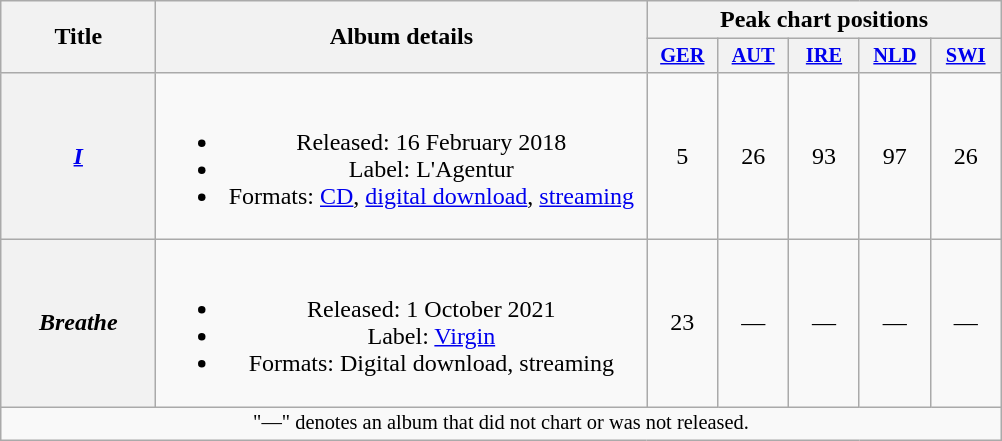<table class="wikitable plainrowheaders" style="text-align:center;">
<tr>
<th scope="col" rowspan="2" style="width:6em;">Title</th>
<th scope="col" rowspan="2" style="width:20em;">Album details</th>
<th scope="col" colspan="5">Peak chart positions</th>
</tr>
<tr>
<th scope="col" style="width:3em;font-size:85%;"><a href='#'>GER</a><br></th>
<th scope="col" style="width:3em;font-size:85%;"><a href='#'>AUT</a><br></th>
<th scope="col" style="width:3em;font-size:85%;"><a href='#'>IRE</a><br></th>
<th scope="col" style="width:3em;font-size:85%;"><a href='#'>NLD</a><br></th>
<th scope="col" style="width:3em;font-size:85%;"><a href='#'>SWI</a><br></th>
</tr>
<tr>
<th scope="row"><em><a href='#'>I</a></em></th>
<td><br><ul><li>Released: 16 February 2018</li><li>Label: L'Agentur</li><li>Formats: <a href='#'>CD</a>, <a href='#'>digital download</a>, <a href='#'>streaming</a></li></ul></td>
<td>5</td>
<td>26</td>
<td>93</td>
<td>97</td>
<td>26</td>
</tr>
<tr>
<th scope="row"><em>Breathe</em></th>
<td><br><ul><li>Released: 1 October 2021</li><li>Label: <a href='#'>Virgin</a></li><li>Formats: Digital download, streaming</li></ul></td>
<td>23</td>
<td>—</td>
<td>—</td>
<td>—</td>
<td>—</td>
</tr>
<tr>
<td colspan="7" style="font-size:85%">"—" denotes an album that did not chart or was not released.</td>
</tr>
</table>
